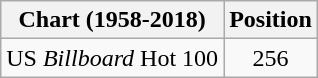<table class="wikitable plainrowheaders">
<tr>
<th>Chart (1958-2018)</th>
<th>Position</th>
</tr>
<tr>
<td>US <em>Billboard</em> Hot 100</td>
<td style="text-align:center;">256</td>
</tr>
</table>
